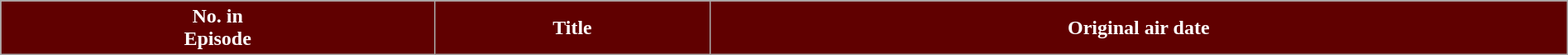<table class="wikitable plainrowheaders" style="width:100%; margin:auto">
<tr>
<th ! style="background:#600000; color:#fff; text-align:center;">No. in<br>Episode</th>
<th ! style="background:#600000; color:#fff; text-align:center;">Title</th>
<th ! style="background:#600000; color:#fff; text-align:center;">Original air date<br>








</th>
</tr>
</table>
